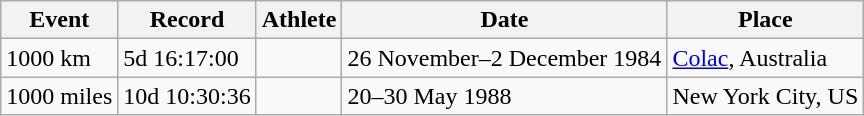<table class="wikitable">
<tr>
<th>Event</th>
<th>Record</th>
<th>Athlete</th>
<th>Date</th>
<th>Place</th>
</tr>
<tr>
<td>1000 km</td>
<td>5d 16:17:00</td>
<td></td>
<td>26 November–2 December 1984</td>
<td> <a href='#'>Colac</a>, Australia</td>
</tr>
<tr>
<td>1000 miles</td>
<td>10d 10:30:36</td>
<td></td>
<td>20–30 May 1988</td>
<td> New York City, US</td>
</tr>
</table>
